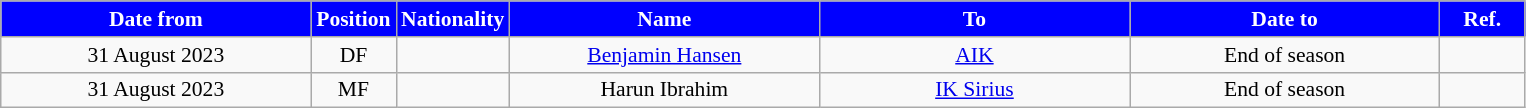<table class="wikitable" style="text-align:center; font-size:90%; ">
<tr>
<th style="background:#00f; color:white; width:200px;">Date from</th>
<th style="background:#00f; color:white; width:50px;">Position</th>
<th style="background:#00f; color:white; width:50px;">Nationality</th>
<th style="background:#00f; color:white; width:200px;">Name</th>
<th style="background:#00f; color:white; width:200px;">To</th>
<th style="background:#00f; color:white; width:200px;">Date to</th>
<th style="background:#00f; color:white; width:50px;">Ref.</th>
</tr>
<tr>
<td>31 August 2023</td>
<td>DF</td>
<td></td>
<td><a href='#'>Benjamin Hansen</a></td>
<td><a href='#'>AIK</a></td>
<td>End of season</td>
<td></td>
</tr>
<tr>
<td>31 August 2023</td>
<td>MF</td>
<td></td>
<td>Harun Ibrahim</td>
<td><a href='#'>IK Sirius</a></td>
<td>End of season</td>
<td></td>
</tr>
</table>
